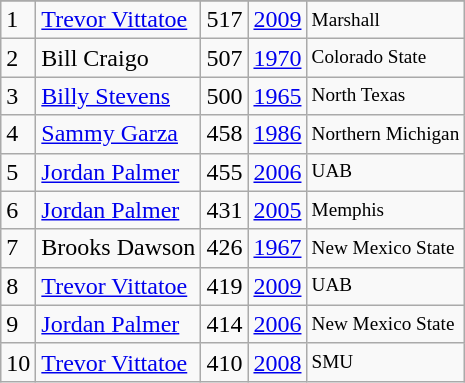<table class="wikitable">
<tr>
</tr>
<tr>
<td>1</td>
<td><a href='#'>Trevor Vittatoe</a></td>
<td>517</td>
<td><a href='#'>2009</a></td>
<td style="font-size:80%;">Marshall</td>
</tr>
<tr>
<td>2</td>
<td>Bill Craigo</td>
<td>507</td>
<td><a href='#'>1970</a></td>
<td style="font-size:80%;">Colorado State</td>
</tr>
<tr>
<td>3</td>
<td><a href='#'>Billy Stevens</a></td>
<td>500</td>
<td><a href='#'>1965</a></td>
<td style="font-size:80%;">North Texas</td>
</tr>
<tr>
<td>4</td>
<td><a href='#'>Sammy Garza</a></td>
<td>458</td>
<td><a href='#'>1986</a></td>
<td style="font-size:80%;">Northern Michigan</td>
</tr>
<tr>
<td>5</td>
<td><a href='#'>Jordan Palmer</a></td>
<td>455</td>
<td><a href='#'>2006</a></td>
<td style="font-size:80%;">UAB</td>
</tr>
<tr>
<td>6</td>
<td><a href='#'>Jordan Palmer</a></td>
<td>431</td>
<td><a href='#'>2005</a></td>
<td style="font-size:80%;">Memphis</td>
</tr>
<tr>
<td>7</td>
<td>Brooks Dawson</td>
<td>426</td>
<td><a href='#'>1967</a></td>
<td style="font-size:80%;">New Mexico State</td>
</tr>
<tr>
<td>8</td>
<td><a href='#'>Trevor Vittatoe</a></td>
<td>419</td>
<td><a href='#'>2009</a></td>
<td style="font-size:80%;">UAB</td>
</tr>
<tr>
<td>9</td>
<td><a href='#'>Jordan Palmer</a></td>
<td>414</td>
<td><a href='#'>2006</a></td>
<td style="font-size:80%;">New Mexico State</td>
</tr>
<tr>
<td>10</td>
<td><a href='#'>Trevor Vittatoe</a></td>
<td>410</td>
<td><a href='#'>2008</a></td>
<td style="font-size:80%;">SMU</td>
</tr>
</table>
